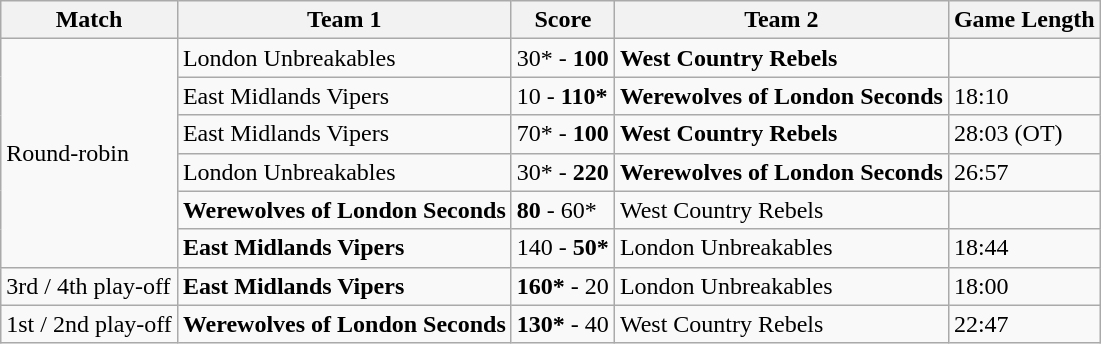<table class="wikitable">
<tr>
<th>Match</th>
<th>Team 1</th>
<th>Score</th>
<th>Team 2</th>
<th>Game Length</th>
</tr>
<tr>
<td rowspan="6">Round-robin</td>
<td>London Unbreakables</td>
<td>30* - <strong>100</strong></td>
<td><strong>West Country Rebels</strong></td>
<td></td>
</tr>
<tr>
<td>East Midlands Vipers</td>
<td>10 - <strong>110*</strong></td>
<td><strong>Werewolves of London Seconds</strong></td>
<td>18:10</td>
</tr>
<tr>
<td>East Midlands Vipers</td>
<td>70* - <strong>100</strong></td>
<td><strong>West Country Rebels</strong></td>
<td>28:03 (OT)</td>
</tr>
<tr>
<td>London Unbreakables</td>
<td>30* - <strong>220</strong></td>
<td><strong>Werewolves of London Seconds</strong></td>
<td>26:57</td>
</tr>
<tr>
<td><strong>Werewolves of London Seconds</strong></td>
<td><strong>80</strong> - 60*</td>
<td>West Country Rebels</td>
<td></td>
</tr>
<tr>
<td><strong>East Midlands Vipers</strong></td>
<td>140 - <strong>50*</strong></td>
<td>London Unbreakables</td>
<td>18:44</td>
</tr>
<tr>
<td>3rd / 4th play-off</td>
<td><strong>East Midlands Vipers</strong></td>
<td><strong>160*</strong> - 20</td>
<td>London Unbreakables</td>
<td>18:00</td>
</tr>
<tr>
<td>1st / 2nd play-off</td>
<td><strong>Werewolves of London Seconds</strong></td>
<td><strong>130*</strong> - 40</td>
<td>West Country Rebels</td>
<td>22:47</td>
</tr>
</table>
